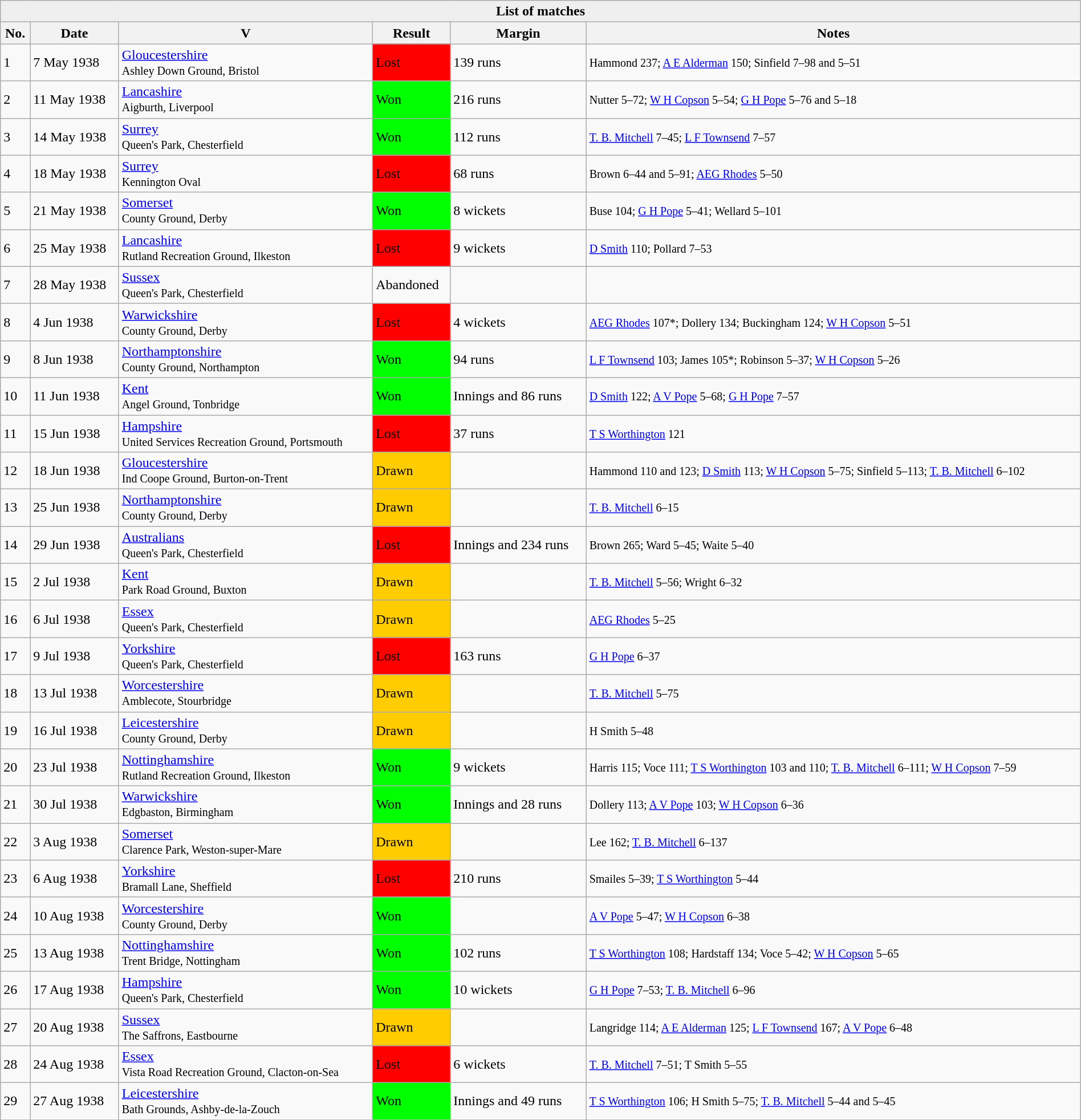<table class="wikitable" style="width:100%;">
<tr>
<th style="background:#efefef;" colspan="6">List of matches</th>
</tr>
<tr style="background:#efefef;">
<th>No.</th>
<th>Date</th>
<th>V</th>
<th>Result</th>
<th>Margin</th>
<th>Notes</th>
</tr>
<tr>
<td>1</td>
<td>7 May 1938</td>
<td><a href='#'>Gloucestershire</a> <br><small> Ashley Down Ground, Bristol </small></td>
<td style="background:#f00;">Lost</td>
<td>139 runs</td>
<td><small> Hammond 237; <a href='#'>A E Alderman</a> 150; Sinfield 7–98 and 5–51 </small></td>
</tr>
<tr>
<td>2</td>
<td>11 May 1938</td>
<td><a href='#'>Lancashire</a> <br><small> Aigburth, Liverpool </small></td>
<td style="background:#0f0;">Won</td>
<td>216 runs</td>
<td><small> Nutter 5–72; <a href='#'>W H Copson</a> 5–54; <a href='#'>G H Pope</a> 5–76 and 5–18 </small></td>
</tr>
<tr>
<td>3</td>
<td>14 May 1938</td>
<td><a href='#'>Surrey</a><br><small> Queen's Park, Chesterfield </small></td>
<td style="background:#0f0;">Won</td>
<td>112 runs</td>
<td><small><a href='#'>T. B. Mitchell</a> 7–45; <a href='#'>L F Townsend</a> 7–57 </small></td>
</tr>
<tr>
<td>4</td>
<td>18 May 1938</td>
<td><a href='#'>Surrey</a> <br><small> Kennington Oval</small></td>
<td style="background:#f00;">Lost</td>
<td>68 runs</td>
<td><small> Brown 6–44 and 5–91; <a href='#'>AEG Rhodes</a> 5–50</small></td>
</tr>
<tr>
<td>5</td>
<td>21 May 1938</td>
<td><a href='#'>Somerset</a><br><small>County Ground, Derby </small></td>
<td style="background:#0f0;">Won</td>
<td>8 wickets</td>
<td><small> Buse 104; <a href='#'>G H Pope</a> 5–41; Wellard 5–101</small></td>
</tr>
<tr>
<td>6</td>
<td>25 May 1938</td>
<td><a href='#'>Lancashire</a> <br><small> Rutland Recreation Ground, Ilkeston</small></td>
<td style="background:#f00;">Lost</td>
<td>9 wickets</td>
<td><small> <a href='#'>D Smith</a> 110; Pollard 7–53</small></td>
</tr>
<tr>
<td>7</td>
<td>28 May 1938</td>
<td><a href='#'>Sussex</a>  <br><small> Queen's Park, Chesterfield</small></td>
<td>Abandoned</td>
<td></td>
<td><small> </small></td>
</tr>
<tr>
<td>8</td>
<td>4 Jun 1938</td>
<td><a href='#'>Warwickshire</a> <br><small> County Ground, Derby </small></td>
<td style="background:#f00;">Lost</td>
<td>4 wickets</td>
<td><small><a href='#'>AEG Rhodes</a> 107*; Dollery 134; Buckingham 124; <a href='#'>W H Copson</a> 5–51</small></td>
</tr>
<tr>
<td>9</td>
<td>8 Jun 1938</td>
<td><a href='#'>Northamptonshire</a> <br><small> County Ground, Northampton</small></td>
<td style="background:#0f0;">Won</td>
<td>94 runs</td>
<td><small> <a href='#'>L F Townsend</a> 103; James 105*; Robinson 5–37; <a href='#'>W H Copson</a> 5–26</small></td>
</tr>
<tr>
<td>10</td>
<td>11 Jun 1938</td>
<td><a href='#'>Kent</a> <br><small> Angel Ground, Tonbridge </small></td>
<td style="background:#0f0;">Won</td>
<td>Innings and 86 runs</td>
<td><small> <a href='#'>D Smith</a> 122; <a href='#'>A V Pope</a> 5–68; <a href='#'>G H Pope</a> 7–57 </small></td>
</tr>
<tr>
<td>11</td>
<td>15 Jun 1938</td>
<td><a href='#'>Hampshire</a><br><small>United Services Recreation Ground, Portsmouth </small></td>
<td style="background:#f00;">Lost</td>
<td>37 runs</td>
<td><small> <a href='#'>T S Worthington</a> 121</small></td>
</tr>
<tr>
<td>12</td>
<td>18 Jun 1938</td>
<td><a href='#'>Gloucestershire</a> <br><small> Ind Coope Ground, Burton-on-Trent </small></td>
<td style="background:#fc0;">Drawn</td>
<td></td>
<td><small> Hammond 110 and 123; <a href='#'>D Smith</a> 113; <a href='#'>W H Copson</a> 5–75; Sinfield 5–113; <a href='#'>T. B. Mitchell</a> 6–102 </small></td>
</tr>
<tr>
<td>13</td>
<td>25 Jun 1938</td>
<td><a href='#'>Northamptonshire</a> <br><small> County Ground, Derby </small></td>
<td style="background:#fc0;">Drawn</td>
<td></td>
<td><small> <a href='#'>T. B. Mitchell</a> 6–15</small></td>
</tr>
<tr>
<td>14</td>
<td>29 Jun 1938</td>
<td><a href='#'>Australians</a> <br><small> Queen's Park, Chesterfield </small></td>
<td style="background:#f00;">Lost</td>
<td>Innings and 234 runs</td>
<td><small> Brown 265; Ward 5–45; Waite 5–40 </small></td>
</tr>
<tr>
<td>15</td>
<td>2 Jul 1938</td>
<td><a href='#'>Kent</a> <br><small> Park Road Ground, Buxton </small></td>
<td style="background:#fc0;">Drawn</td>
<td></td>
<td><small> <a href='#'>T. B. Mitchell</a> 5–56; Wright 6–32 </small></td>
</tr>
<tr>
<td>16</td>
<td>6 Jul 1938</td>
<td><a href='#'>Essex</a><br><small> Queen's Park, Chesterfield </small></td>
<td style="background:#fc0;">Drawn</td>
<td></td>
<td><small> <a href='#'>AEG Rhodes</a> 5–25 </small></td>
</tr>
<tr>
<td>17</td>
<td>9 Jul 1938</td>
<td><a href='#'>Yorkshire</a><br><small> Queen's Park, Chesterfield</small></td>
<td style="background:#f00;">Lost</td>
<td>163 runs</td>
<td><small> <a href='#'>G H Pope</a> 6–37</small></td>
</tr>
<tr>
<td>18</td>
<td>13 Jul 1938</td>
<td><a href='#'>Worcestershire</a>  <br><small> Amblecote, Stourbridge </small></td>
<td style="background:#fc0;">Drawn</td>
<td></td>
<td><small> <a href='#'>T. B. Mitchell</a> 5–75 </small></td>
</tr>
<tr>
<td>19</td>
<td>16 Jul 1938</td>
<td><a href='#'>Leicestershire</a><br><small>County Ground, Derby </small></td>
<td style="background:#fc0;">Drawn</td>
<td></td>
<td><small> H Smith 5–48</small></td>
</tr>
<tr>
<td>20</td>
<td>23 Jul 1938</td>
<td><a href='#'>Nottinghamshire</a><br><small> Rutland Recreation Ground, Ilkeston </small></td>
<td style="background:#0f0;">Won</td>
<td>9 wickets</td>
<td><small> Harris 115; Voce 111; <a href='#'>T S Worthington</a> 103 and 110; <a href='#'>T. B. Mitchell</a> 6–111; <a href='#'>W H Copson</a> 7–59</small></td>
</tr>
<tr>
<td>21</td>
<td>30 Jul 1938</td>
<td><a href='#'>Warwickshire</a> <br><small> Edgbaston, Birmingham</small></td>
<td style="background:#0f0;">Won</td>
<td>Innings and 28 runs</td>
<td><small> Dollery 113; <a href='#'>A V Pope</a> 103; <a href='#'>W H Copson</a> 6–36</small></td>
</tr>
<tr>
<td>22</td>
<td>3 Aug 1938</td>
<td><a href='#'>Somerset</a> <br><small> Clarence Park, Weston-super-Mare </small></td>
<td style="background:#fc0;">Drawn</td>
<td></td>
<td><small> Lee 162; <a href='#'>T. B. Mitchell</a> 6–137</small></td>
</tr>
<tr>
<td>23</td>
<td>6 Aug 1938</td>
<td><a href='#'>Yorkshire</a> <br><small> Bramall Lane, Sheffield </small></td>
<td style="background:#f00;">Lost</td>
<td>210 runs</td>
<td><small> Smailes 5–39; <a href='#'>T S Worthington</a> 5–44 </small></td>
</tr>
<tr>
<td>24</td>
<td>10 Aug 1938</td>
<td><a href='#'>Worcestershire</a><br><small> County Ground, Derby</small></td>
<td style="background:#0f0;">Won</td>
<td></td>
<td><small> <a href='#'>A V Pope</a> 5–47; <a href='#'>W H Copson</a> 6–38</small></td>
</tr>
<tr>
<td>25</td>
<td>13 Aug 1938</td>
<td><a href='#'>Nottinghamshire</a> <br><small> Trent Bridge, Nottingham </small></td>
<td style="background:#0f0;">Won</td>
<td>102 runs</td>
<td><small> <a href='#'>T S Worthington</a> 108; Hardstaff 134; Voce 5–42; <a href='#'>W H Copson</a> 5–65</small></td>
</tr>
<tr>
<td>26</td>
<td>17 Aug 1938</td>
<td><a href='#'>Hampshire</a><br><small> Queen's Park, Chesterfield</small></td>
<td style="background:#0f0;">Won</td>
<td>10 wickets</td>
<td><small> <a href='#'>G H Pope</a> 7–53; <a href='#'>T. B. Mitchell</a> 6–96 </small></td>
</tr>
<tr>
<td>27</td>
<td>20 Aug 1938</td>
<td><a href='#'>Sussex</a> <br><small> The Saffrons, Eastbourne</small></td>
<td style="background:#fc0;">Drawn</td>
<td></td>
<td><small> Langridge 114; <a href='#'>A E Alderman</a> 125; <a href='#'>L F Townsend</a> 167; <a href='#'>A V Pope</a> 6–48</small></td>
</tr>
<tr>
<td>28</td>
<td>24 Aug 1938</td>
<td><a href='#'>Essex</a>  <br><small> Vista Road Recreation Ground, Clacton-on-Sea</small></td>
<td style="background:#f00;">Lost</td>
<td>6 wickets</td>
<td><small> <a href='#'>T. B. Mitchell</a> 7–51; T Smith 5–55</small></td>
</tr>
<tr>
<td>29</td>
<td>27 Aug 1938</td>
<td><a href='#'>Leicestershire</a><br><small> Bath Grounds, Ashby-de-la-Zouch </small></td>
<td style="background:#0f0;">Won</td>
<td>Innings and 49 runs</td>
<td><small> <a href='#'>T S Worthington</a> 106; H Smith 5–75; <a href='#'>T. B. Mitchell</a> 5–44 and 5–45</small></td>
</tr>
<tr>
</tr>
</table>
